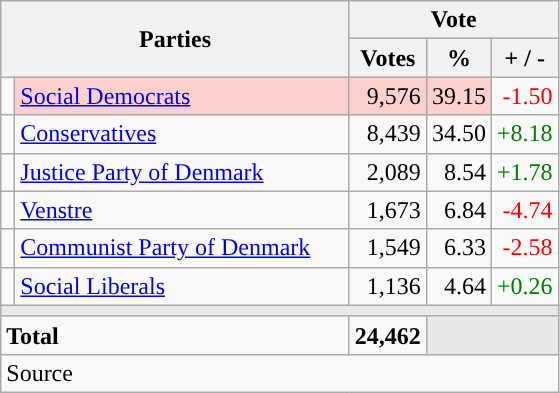<table class="wikitable" style="text-align:right;">
<tr>
<th style="text-align:centre;" rowspan="2" colspan="2" width="225">Parties</th>
<th colspan="3">Vote</th>
</tr>
<tr>
<th width="15">Votes</th>
<th width="15">%</th>
<th width="15">+ / -</th>
</tr>
<tr>
<td width="2" style="color:inherit;background:"></td>
<td bgcolor=#fbd0ce  align="left"><a href='#'>Social Democrats</a></td>
<td bgcolor=#fbd0ce>9,576</td>
<td bgcolor=#fbd0ce>39.15</td>
<td style=color:red;>-1.50</td>
</tr>
<tr>
<td width="2" style="color:inherit;background:"></td>
<td align="left"><a href='#'>Conservatives</a></td>
<td>8,439</td>
<td>34.50</td>
<td style=color:green;>+8.18</td>
</tr>
<tr>
<td width="2" style="color:inherit;background:"></td>
<td align="left"><a href='#'>Justice Party of Denmark</a></td>
<td>2,089</td>
<td>8.54</td>
<td style=color:green;>+1.78</td>
</tr>
<tr>
<td width="2" style="color:inherit;background:"></td>
<td align="left"><a href='#'>Venstre</a></td>
<td>1,673</td>
<td>6.84</td>
<td style=color:red;>-4.74</td>
</tr>
<tr>
<td width="2" style="color:inherit;background:"></td>
<td align="left"><a href='#'>Communist Party of Denmark</a></td>
<td>1,549</td>
<td>6.33</td>
<td style=color:red;>-2.58</td>
</tr>
<tr>
<td width="2" style="color:inherit;background:"></td>
<td align="left"><a href='#'>Social Liberals</a></td>
<td>1,136</td>
<td>4.64</td>
<td style=color:green;>+0.26</td>
</tr>
<tr>
<td colspan="7" bgcolor="#E9E9E9"></td>
</tr>
<tr>
<td align="left" colspan="2"><strong>Total</strong></td>
<td><strong>24,462</strong></td>
<td bgcolor="#E9E9E9" colspan="2"></td>
</tr>
<tr>
<td align="left" colspan="6">Source</td>
</tr>
</table>
